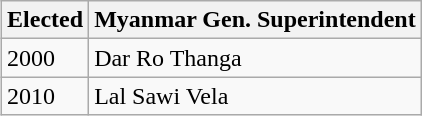<table class="wikitable" style="float:right">
<tr>
<th>Elected</th>
<th>Myanmar Gen. Superintendent</th>
</tr>
<tr>
<td>2000</td>
<td>Dar Ro Thanga</td>
</tr>
<tr>
<td>2010</td>
<td>Lal Sawi Vela</td>
</tr>
</table>
